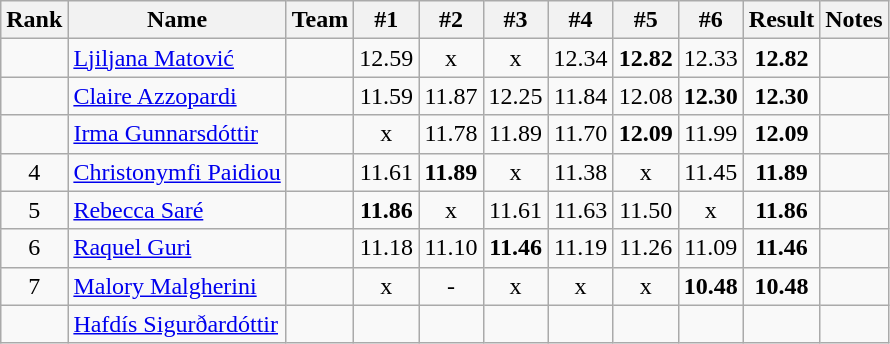<table class="wikitable sortable" style="text-align:center">
<tr>
<th>Rank</th>
<th>Name</th>
<th>Team</th>
<th>#1</th>
<th>#2</th>
<th>#3</th>
<th>#4</th>
<th>#5</th>
<th>#6</th>
<th>Result</th>
<th>Notes</th>
</tr>
<tr>
<td></td>
<td align="left"><a href='#'>Ljiljana Matović</a></td>
<td align=left></td>
<td>12.59</td>
<td>x</td>
<td>x</td>
<td>12.34</td>
<td><strong>12.82</strong></td>
<td>12.33</td>
<td><strong>12.82</strong></td>
<td></td>
</tr>
<tr>
<td></td>
<td align="left"><a href='#'>Claire Azzopardi</a></td>
<td align=left></td>
<td>11.59</td>
<td>11.87</td>
<td>12.25</td>
<td>11.84</td>
<td>12.08</td>
<td><strong>12.30</strong></td>
<td><strong>12.30</strong></td>
<td></td>
</tr>
<tr>
<td></td>
<td align="left"><a href='#'>Irma Gunnarsdóttir</a></td>
<td align=left></td>
<td>x</td>
<td>11.78</td>
<td>11.89</td>
<td>11.70</td>
<td><strong>12.09</strong></td>
<td>11.99</td>
<td><strong>12.09</strong></td>
<td></td>
</tr>
<tr>
<td>4</td>
<td align="left"><a href='#'>Christonymfi Paidiou</a></td>
<td align=left></td>
<td>11.61</td>
<td><strong>11.89</strong></td>
<td>x</td>
<td>11.38</td>
<td>x</td>
<td>11.45</td>
<td><strong>11.89</strong></td>
<td></td>
</tr>
<tr>
<td>5</td>
<td align="left"><a href='#'>Rebecca Saré</a></td>
<td align=left></td>
<td><strong>11.86</strong></td>
<td>x</td>
<td>11.61</td>
<td>11.63</td>
<td>11.50</td>
<td>x</td>
<td><strong>11.86</strong></td>
<td></td>
</tr>
<tr>
<td>6</td>
<td align="left"><a href='#'>Raquel Guri</a></td>
<td align=left></td>
<td>11.18</td>
<td>11.10</td>
<td><strong>11.46</strong></td>
<td>11.19</td>
<td>11.26</td>
<td>11.09</td>
<td><strong>11.46</strong></td>
<td></td>
</tr>
<tr>
<td>7</td>
<td align="left"><a href='#'>Malory Malgherini</a></td>
<td align=left></td>
<td>x</td>
<td>-</td>
<td>x</td>
<td>x</td>
<td>x</td>
<td><strong>10.48</strong></td>
<td><strong>10.48</strong></td>
<td></td>
</tr>
<tr>
<td></td>
<td align="left"><a href='#'>Hafdís Sigurðardóttir</a></td>
<td align=left></td>
<td></td>
<td></td>
<td></td>
<td></td>
<td></td>
<td></td>
<td><strong></strong></td>
<td></td>
</tr>
</table>
